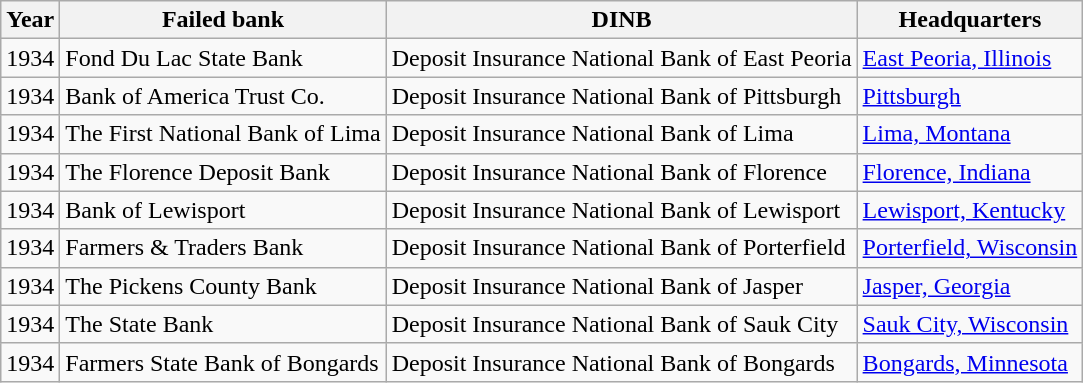<table class="wikitable sortable">
<tr>
<th>Year</th>
<th>Failed bank</th>
<th>DINB</th>
<th>Headquarters</th>
</tr>
<tr>
<td>1934</td>
<td>Fond Du Lac State Bank</td>
<td>Deposit Insurance National Bank of East Peoria</td>
<td><a href='#'>East Peoria, Illinois</a></td>
</tr>
<tr>
<td>1934</td>
<td>Bank of America Trust Co.</td>
<td>Deposit Insurance National Bank of Pittsburgh</td>
<td><a href='#'>Pittsburgh</a></td>
</tr>
<tr>
<td>1934</td>
<td>The First National Bank of Lima</td>
<td>Deposit Insurance National Bank of Lima</td>
<td><a href='#'>Lima, Montana</a></td>
</tr>
<tr>
<td>1934</td>
<td>The Florence Deposit Bank</td>
<td>Deposit Insurance National Bank of Florence</td>
<td><a href='#'>Florence, Indiana</a></td>
</tr>
<tr>
<td>1934</td>
<td>Bank of Lewisport</td>
<td>Deposit Insurance National Bank of Lewisport</td>
<td><a href='#'>Lewisport, Kentucky</a></td>
</tr>
<tr>
<td>1934</td>
<td>Farmers & Traders Bank</td>
<td>Deposit Insurance National Bank of Porterfield</td>
<td><a href='#'>Porterfield, Wisconsin</a></td>
</tr>
<tr>
<td>1934</td>
<td>The Pickens County Bank</td>
<td>Deposit Insurance National Bank of Jasper</td>
<td><a href='#'>Jasper, Georgia</a></td>
</tr>
<tr>
<td>1934</td>
<td>The State Bank</td>
<td>Deposit Insurance National Bank of Sauk City</td>
<td><a href='#'>Sauk City, Wisconsin</a></td>
</tr>
<tr>
<td>1934</td>
<td>Farmers State Bank of Bongards</td>
<td>Deposit Insurance National Bank of Bongards</td>
<td><a href='#'>Bongards, Minnesota</a></td>
</tr>
</table>
